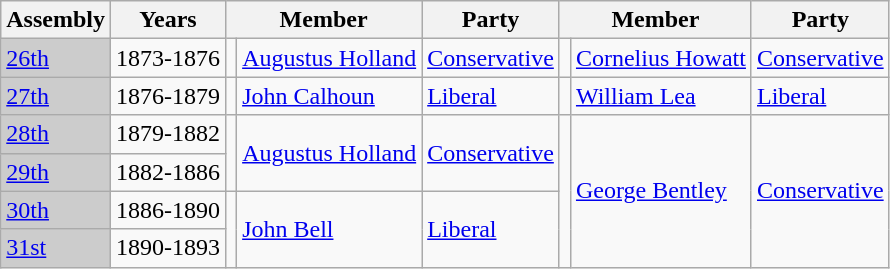<table class="wikitable">
<tr>
<th>Assembly</th>
<th>Years</th>
<th colspan="2">Member</th>
<th>Party</th>
<th colspan="2">Member</th>
<th>Party</th>
</tr>
<tr>
<td bgcolor="CCCCCC"><a href='#'>26th</a></td>
<td>1873-1876</td>
<td></td>
<td><a href='#'>Augustus Holland</a></td>
<td><a href='#'>Conservative</a></td>
<td></td>
<td><a href='#'>Cornelius Howatt</a></td>
<td><a href='#'>Conservative</a></td>
</tr>
<tr>
<td bgcolor="CCCCCC"><a href='#'>27th</a></td>
<td>1876-1879</td>
<td></td>
<td><a href='#'>John Calhoun</a></td>
<td><a href='#'>Liberal</a></td>
<td></td>
<td><a href='#'>William Lea</a></td>
<td><a href='#'>Liberal</a></td>
</tr>
<tr>
<td bgcolor="CCCCCC"><a href='#'>28th</a></td>
<td>1879-1882</td>
<td rowspan=2 ></td>
<td rowspan=2><a href='#'>Augustus Holland</a></td>
<td rowspan=2><a href='#'>Conservative</a></td>
<td rowspan=4 ></td>
<td rowspan=4><a href='#'>George Bentley</a></td>
<td rowspan=4><a href='#'>Conservative</a></td>
</tr>
<tr>
<td bgcolor="CCCCCC"><a href='#'>29th</a></td>
<td>1882-1886</td>
</tr>
<tr>
<td bgcolor="CCCCCC"><a href='#'>30th</a></td>
<td>1886-1890</td>
<td rowspan=2 ></td>
<td rowspan=2><a href='#'>John Bell</a></td>
<td rowspan=2><a href='#'>Liberal</a></td>
</tr>
<tr>
<td bgcolor="CCCCCC"><a href='#'>31st</a></td>
<td>1890-1893</td>
</tr>
</table>
